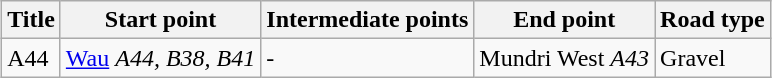<table class="wikitable" style="text-align:left; margin: 1em auto 1em auto;">
<tr>
<th>Title</th>
<th>Start point</th>
<th>Intermediate points</th>
<th>End point</th>
<th>Road type</th>
</tr>
<tr>
<td>A44</td>
<td><a href='#'>Wau</a> <em>A44, B38, B41</em></td>
<td>-</td>
<td>Mundri West <em>A43</em></td>
<td>Gravel</td>
</tr>
</table>
